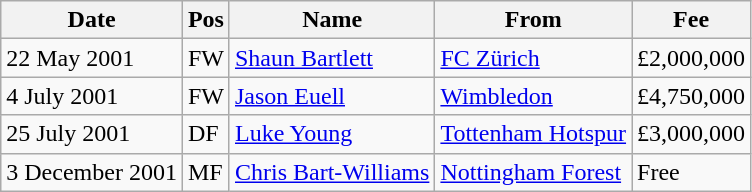<table class="wikitable">
<tr>
<th>Date</th>
<th>Pos</th>
<th>Name</th>
<th>From</th>
<th>Fee</th>
</tr>
<tr>
<td>22 May 2001</td>
<td>FW</td>
<td> <a href='#'>Shaun Bartlett</a></td>
<td><a href='#'>FC Zürich</a></td>
<td>£2,000,000</td>
</tr>
<tr>
<td>4 July 2001</td>
<td>FW</td>
<td> <a href='#'>Jason Euell</a></td>
<td><a href='#'>Wimbledon</a></td>
<td>£4,750,000</td>
</tr>
<tr>
<td>25 July 2001</td>
<td>DF</td>
<td> <a href='#'>Luke Young</a></td>
<td><a href='#'>Tottenham Hotspur</a></td>
<td>£3,000,000</td>
</tr>
<tr>
<td>3 December 2001</td>
<td>MF</td>
<td> <a href='#'>Chris Bart-Williams</a></td>
<td><a href='#'>Nottingham Forest</a></td>
<td>Free</td>
</tr>
</table>
